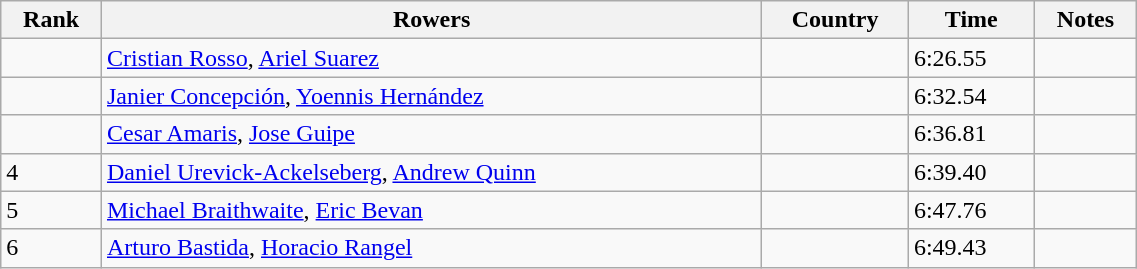<table class="wikitable" width=60%>
<tr>
<th>Rank</th>
<th>Rowers</th>
<th>Country</th>
<th>Time</th>
<th>Notes</th>
</tr>
<tr>
<td></td>
<td><a href='#'>Cristian Rosso</a>, <a href='#'>Ariel Suarez</a></td>
<td></td>
<td>6:26.55</td>
<td></td>
</tr>
<tr>
<td></td>
<td><a href='#'>Janier Concepción</a>, <a href='#'>Yoennis Hernández</a></td>
<td></td>
<td>6:32.54</td>
<td></td>
</tr>
<tr>
<td></td>
<td><a href='#'>Cesar Amaris</a>, <a href='#'>Jose Guipe</a></td>
<td></td>
<td>6:36.81</td>
<td></td>
</tr>
<tr>
<td>4</td>
<td><a href='#'>Daniel Urevick-Ackelseberg</a>, <a href='#'>Andrew Quinn</a></td>
<td></td>
<td>6:39.40</td>
<td></td>
</tr>
<tr>
<td>5</td>
<td><a href='#'>Michael Braithwaite</a>, <a href='#'>Eric Bevan</a></td>
<td></td>
<td>6:47.76</td>
<td></td>
</tr>
<tr>
<td>6</td>
<td><a href='#'>Arturo Bastida</a>, <a href='#'>Horacio Rangel</a></td>
<td></td>
<td>6:49.43</td>
<td></td>
</tr>
</table>
